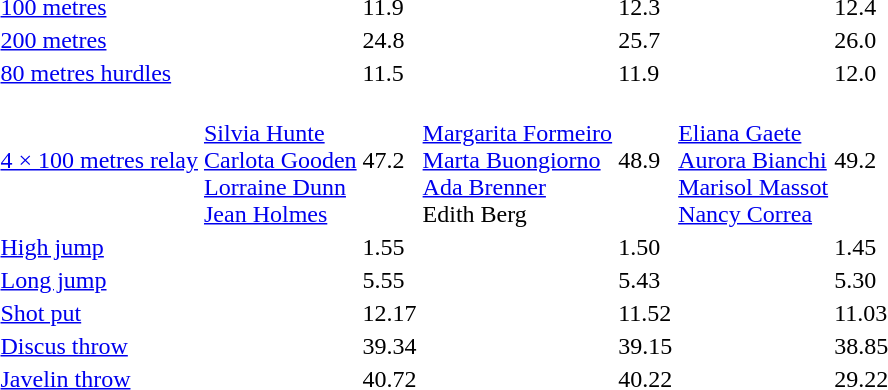<table>
<tr>
<td><a href='#'>100 metres</a></td>
<td></td>
<td>11.9</td>
<td></td>
<td>12.3</td>
<td></td>
<td>12.4</td>
</tr>
<tr>
<td><a href='#'>200 metres</a></td>
<td></td>
<td>24.8</td>
<td></td>
<td>25.7</td>
<td></td>
<td>26.0</td>
</tr>
<tr>
<td><a href='#'>80 metres hurdles</a></td>
<td></td>
<td>11.5</td>
<td></td>
<td>11.9</td>
<td></td>
<td>12.0</td>
</tr>
<tr>
<td><a href='#'>4 × 100 metres relay</a></td>
<td> <br> <a href='#'>Silvia Hunte</a> <br> <a href='#'>Carlota Gooden</a> <br> <a href='#'>Lorraine Dunn</a> <br> <a href='#'>Jean Holmes</a></td>
<td>47.2</td>
<td> <br> <a href='#'>Margarita Formeiro</a> <br> <a href='#'>Marta Buongiorno</a> <br> <a href='#'>Ada Brenner</a> <br> Edith Berg</td>
<td>48.9</td>
<td> <br> <a href='#'>Eliana Gaete</a> <br> <a href='#'>Aurora Bianchi</a> <br> <a href='#'>Marisol Massot</a> <br> <a href='#'>Nancy Correa</a></td>
<td>49.2</td>
</tr>
<tr>
<td><a href='#'>High jump</a></td>
<td></td>
<td>1.55</td>
<td></td>
<td>1.50</td>
<td></td>
<td>1.45</td>
</tr>
<tr>
<td><a href='#'>Long jump</a></td>
<td></td>
<td>5.55</td>
<td></td>
<td>5.43</td>
<td></td>
<td>5.30</td>
</tr>
<tr>
<td><a href='#'>Shot put</a></td>
<td></td>
<td>12.17</td>
<td></td>
<td>11.52</td>
<td></td>
<td>11.03</td>
</tr>
<tr>
<td><a href='#'>Discus throw</a></td>
<td></td>
<td>39.34</td>
<td></td>
<td>39.15</td>
<td></td>
<td>38.85</td>
</tr>
<tr>
<td><a href='#'>Javelin throw</a></td>
<td></td>
<td>40.72</td>
<td></td>
<td>40.22</td>
<td></td>
<td>29.22</td>
</tr>
</table>
